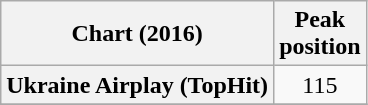<table class="wikitable plainrowheaders" style="text-align:center">
<tr>
<th scope="col">Chart (2016)</th>
<th scope="col">Peak<br>position</th>
</tr>
<tr>
<th scope="row">Ukraine Airplay (TopHit)</th>
<td>115</td>
</tr>
<tr>
</tr>
</table>
